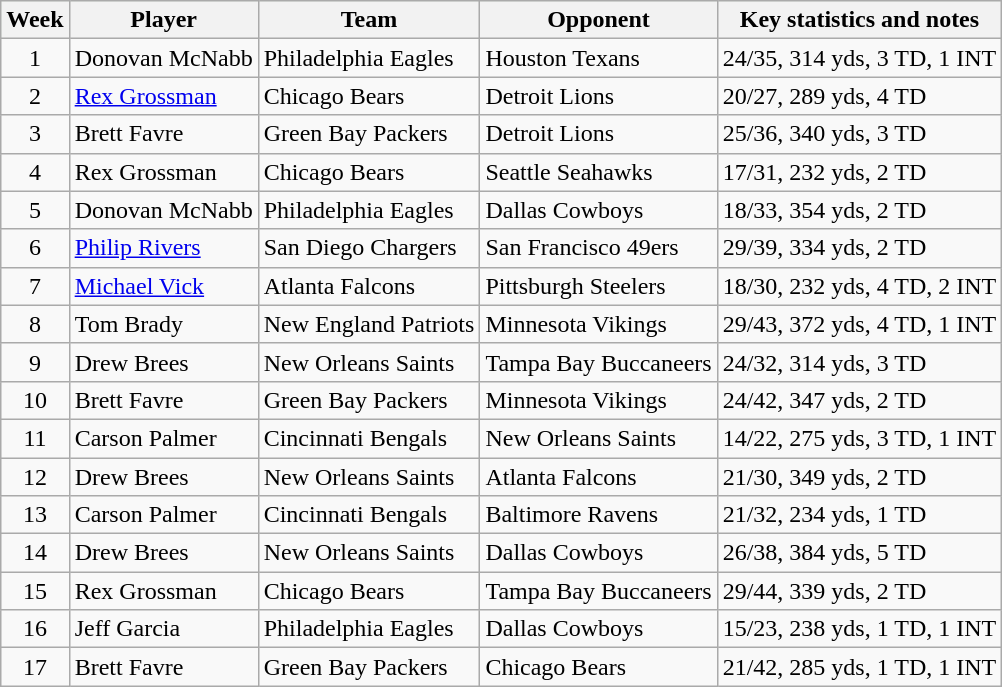<table class="wikitable">
<tr style="background:#efef;">
<th>Week</th>
<th>Player</th>
<th>Team</th>
<th>Opponent</th>
<th>Key statistics and notes</th>
</tr>
<tr>
<td align=center>1</td>
<td>Donovan McNabb</td>
<td>Philadelphia Eagles</td>
<td>Houston Texans</td>
<td>24/35, 314 yds, 3 TD, 1 INT</td>
</tr>
<tr>
<td align=center>2</td>
<td><a href='#'>Rex Grossman</a></td>
<td>Chicago Bears</td>
<td>Detroit Lions</td>
<td>20/27, 289 yds, 4 TD</td>
</tr>
<tr>
<td align=center>3</td>
<td>Brett Favre</td>
<td>Green Bay Packers</td>
<td>Detroit Lions</td>
<td>25/36, 340 yds, 3 TD</td>
</tr>
<tr>
<td align=center>4</td>
<td>Rex Grossman</td>
<td>Chicago Bears</td>
<td>Seattle Seahawks</td>
<td>17/31, 232 yds, 2 TD</td>
</tr>
<tr>
<td align=center>5</td>
<td>Donovan McNabb</td>
<td>Philadelphia Eagles</td>
<td>Dallas Cowboys</td>
<td>18/33, 354 yds, 2 TD</td>
</tr>
<tr>
<td align=center>6</td>
<td><a href='#'>Philip Rivers</a></td>
<td>San Diego Chargers</td>
<td>San Francisco 49ers</td>
<td>29/39, 334 yds, 2 TD</td>
</tr>
<tr>
<td align=center>7</td>
<td><a href='#'>Michael Vick</a></td>
<td>Atlanta Falcons</td>
<td>Pittsburgh Steelers</td>
<td>18/30, 232 yds, 4 TD, 2 INT</td>
</tr>
<tr>
<td align=center>8</td>
<td>Tom Brady</td>
<td>New England Patriots</td>
<td>Minnesota Vikings</td>
<td>29/43, 372 yds, 4 TD, 1 INT</td>
</tr>
<tr>
<td align=center>9</td>
<td>Drew Brees</td>
<td>New Orleans Saints</td>
<td>Tampa Bay Buccaneers</td>
<td>24/32, 314 yds, 3 TD</td>
</tr>
<tr>
<td align=center>10</td>
<td>Brett Favre</td>
<td>Green Bay Packers</td>
<td>Minnesota Vikings</td>
<td>24/42, 347 yds, 2 TD</td>
</tr>
<tr>
<td align=center>11</td>
<td>Carson Palmer</td>
<td>Cincinnati Bengals</td>
<td>New Orleans Saints</td>
<td>14/22, 275 yds, 3 TD, 1 INT</td>
</tr>
<tr>
<td align=center>12</td>
<td>Drew Brees</td>
<td>New Orleans Saints</td>
<td>Atlanta Falcons</td>
<td>21/30, 349 yds, 2 TD</td>
</tr>
<tr>
<td align=center>13</td>
<td>Carson Palmer</td>
<td>Cincinnati Bengals</td>
<td>Baltimore Ravens</td>
<td>21/32, 234 yds, 1 TD</td>
</tr>
<tr>
<td align=center>14</td>
<td>Drew Brees</td>
<td>New Orleans Saints</td>
<td>Dallas Cowboys</td>
<td>26/38, 384 yds, 5 TD</td>
</tr>
<tr>
<td align=center>15</td>
<td>Rex Grossman</td>
<td>Chicago Bears</td>
<td>Tampa Bay Buccaneers</td>
<td>29/44, 339 yds, 2 TD</td>
</tr>
<tr>
<td align=center>16</td>
<td>Jeff Garcia</td>
<td>Philadelphia Eagles</td>
<td>Dallas Cowboys</td>
<td>15/23, 238 yds, 1 TD, 1 INT</td>
</tr>
<tr>
<td align=center>17</td>
<td>Brett Favre</td>
<td>Green Bay Packers</td>
<td>Chicago Bears</td>
<td>21/42, 285 yds, 1 TD, 1 INT</td>
</tr>
</table>
